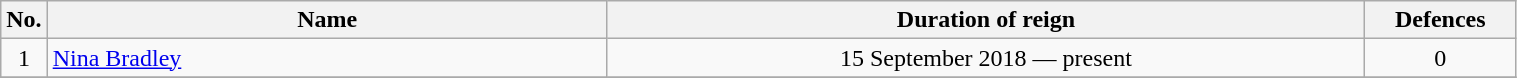<table class="wikitable" width=80%>
<tr>
<th width=3%>No.</th>
<th width=37%>Name</th>
<th width=50%>Duration of reign</th>
<th width=10%>Defences<br></th>
</tr>
<tr align=center>
<td>1</td>
<td align=left> <a href='#'>Nina Bradley</a></td>
<td>15 September 2018 — present</td>
<td>0</td>
</tr>
<tr align=center>
</tr>
</table>
